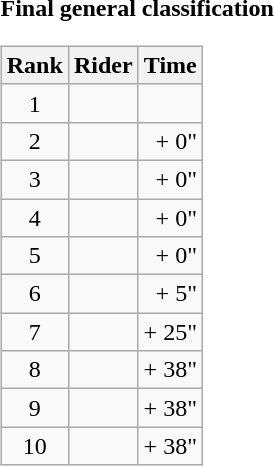<table>
<tr>
<td><strong>Final general classification</strong><br><table class="wikitable">
<tr>
<th scope="col">Rank</th>
<th scope="col">Rider</th>
<th scope="col">Time</th>
</tr>
<tr>
<td style="text-align:center;">1</td>
<td></td>
<td style="text-align:right;"></td>
</tr>
<tr>
<td style="text-align:center;">2</td>
<td></td>
<td style="text-align:right;">+ 0"</td>
</tr>
<tr>
<td style="text-align:center;">3</td>
<td></td>
<td style="text-align:right;">+ 0"</td>
</tr>
<tr>
<td style="text-align:center;">4</td>
<td></td>
<td style="text-align:right;">+ 0"</td>
</tr>
<tr>
<td style="text-align:center;">5</td>
<td></td>
<td style="text-align:right;">+ 0"</td>
</tr>
<tr>
<td style="text-align:center;">6</td>
<td></td>
<td style="text-align:right;">+ 5"</td>
</tr>
<tr>
<td style="text-align:center;">7</td>
<td></td>
<td style="text-align:right;">+ 25"</td>
</tr>
<tr>
<td style="text-align:center;">8</td>
<td></td>
<td style="text-align:right;">+ 38"</td>
</tr>
<tr>
<td style="text-align:center;">9</td>
<td></td>
<td style="text-align:right;">+ 38"</td>
</tr>
<tr>
<td style="text-align:center;">10</td>
<td></td>
<td style="text-align:right;">+ 38"</td>
</tr>
</table>
</td>
</tr>
</table>
